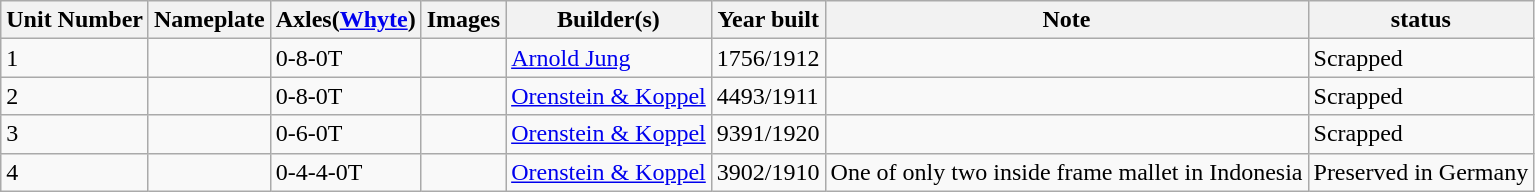<table class="wikitable">
<tr>
<th>Unit Number</th>
<th>Nameplate</th>
<th>Axles(<a href='#'>Whyte</a>)</th>
<th>Images</th>
<th>Builder(s)</th>
<th>Year built</th>
<th>Note</th>
<th>status</th>
</tr>
<tr>
<td>1</td>
<td></td>
<td>0-8-0T</td>
<td></td>
<td> <a href='#'>Arnold Jung</a></td>
<td>1756/1912</td>
<td></td>
<td>Scrapped</td>
</tr>
<tr>
<td>2</td>
<td></td>
<td>0-8-0T</td>
<td></td>
<td> <a href='#'>Orenstein & Koppel</a></td>
<td>4493/1911</td>
<td></td>
<td>Scrapped</td>
</tr>
<tr>
<td>3</td>
<td></td>
<td>0-6-0T</td>
<td><br></td>
<td> <a href='#'>Orenstein & Koppel</a></td>
<td>9391/1920</td>
<td></td>
<td>Scrapped</td>
</tr>
<tr>
<td>4</td>
<td></td>
<td>0-4-4-0T</td>
<td></td>
<td> <a href='#'>Orenstein & Koppel</a></td>
<td>3902/1910</td>
<td>One of only two inside frame mallet in Indonesia</td>
<td>Preserved in Germany</td>
</tr>
</table>
